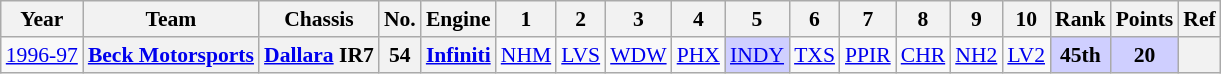<table class="wikitable" style="text-align:center; font-size:90%">
<tr>
<th>Year</th>
<th>Team</th>
<th>Chassis</th>
<th>No.</th>
<th>Engine</th>
<th>1</th>
<th>2</th>
<th>3</th>
<th>4</th>
<th>5</th>
<th>6</th>
<th>7</th>
<th>8</th>
<th>9</th>
<th>10</th>
<th>Rank</th>
<th>Points</th>
<th>Ref</th>
</tr>
<tr>
<td><a href='#'>1996-97</a></td>
<th><a href='#'>Beck Motorsports</a></th>
<th><a href='#'>Dallara</a> IR7</th>
<th>54</th>
<th><a href='#'>Infiniti</a></th>
<td><a href='#'>NHM</a></td>
<td><a href='#'>LVS</a></td>
<td><a href='#'>WDW</a></td>
<td><a href='#'>PHX</a></td>
<td style="background:#CFCFFF;"><a href='#'>INDY</a><br></td>
<td><a href='#'>TXS</a></td>
<td><a href='#'>PPIR</a></td>
<td><a href='#'>CHR</a></td>
<td><a href='#'>NH2</a></td>
<td><a href='#'>LV2</a></td>
<td style="background:#CFCFFF;"><strong>45th</strong></td>
<td style="background:#CFCFFF;"><strong>20</strong></td>
<th></th>
</tr>
</table>
